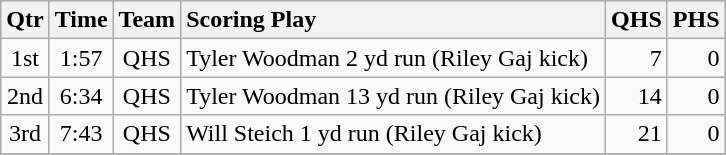<table class="wikitable">
<tr>
<th style="text-align: center;">Qtr</th>
<th style="text-align: center;">Time</th>
<th style="text-align: center;">Team</th>
<th style="text-align: left;">Scoring Play</th>
<th style="text-align: right;">QHS</th>
<th style="text-align: right;">PHS</th>
</tr>
<tr>
<td style="text-align: center;">1st</td>
<td style="text-align: center;">1:57</td>
<td style="text-align: center;">QHS</td>
<td style="text-align: left;">Tyler Woodman 2 yd run (Riley Gaj kick)</td>
<td style="text-align: right;">7</td>
<td style="text-align: right;">0</td>
</tr>
<tr>
<td style="text-align: center;">2nd</td>
<td style="text-align: center;">6:34</td>
<td style="text-align: center;">QHS</td>
<td style="text-align: left;">Tyler Woodman 13 yd run (Riley Gaj kick)</td>
<td style="text-align: right;">14</td>
<td style="text-align: right;">0</td>
</tr>
<tr>
<td style="text-align: center;">3rd</td>
<td style="text-align: center;">7:43</td>
<td style="text-align: center;">QHS</td>
<td style="text-align: left;">Will Steich 1 yd run (Riley Gaj kick)</td>
<td style="text-align: right;">21</td>
<td style="text-align: right;">0</td>
</tr>
<tr>
</tr>
</table>
